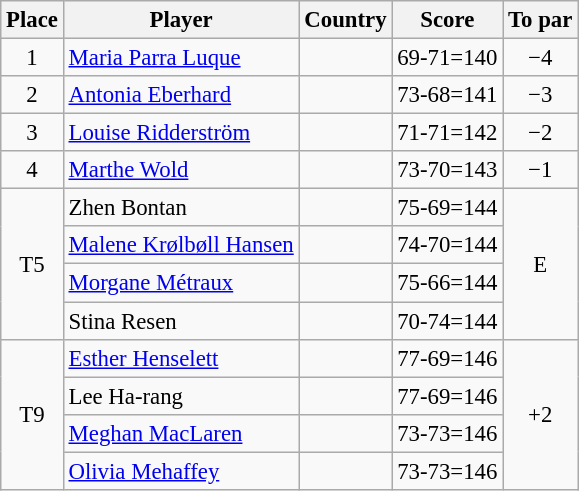<table class="wikitable" style="font-size:95%;">
<tr>
<th>Place</th>
<th>Player</th>
<th>Country</th>
<th>Score</th>
<th>To par</th>
</tr>
<tr>
<td align=center>1</td>
<td><a href='#'>Maria Parra Luque</a></td>
<td></td>
<td align=center>69-71=140</td>
<td align=center>−4</td>
</tr>
<tr>
<td align="center">2</td>
<td><a href='#'>Antonia Eberhard</a></td>
<td></td>
<td align=center>73-68=141</td>
<td align="center">−3</td>
</tr>
<tr>
<td align="center">3</td>
<td><a href='#'>Louise Ridderström</a></td>
<td></td>
<td align="center">71-71=142</td>
<td align="center">−2</td>
</tr>
<tr>
<td align="center">4</td>
<td><a href='#'>Marthe Wold</a></td>
<td></td>
<td align="center">73-70=143</td>
<td align="center">−1</td>
</tr>
<tr>
<td rowspan="4" align="center">T5</td>
<td>Zhen Bontan</td>
<td></td>
<td align="center">75-69=144</td>
<td rowspan="4" align="center">E</td>
</tr>
<tr>
<td><a href='#'>Malene Krølbøll Hansen</a></td>
<td></td>
<td align="center">74-70=144</td>
</tr>
<tr>
<td><a href='#'>Morgane Métraux</a></td>
<td></td>
<td align="center">75-66=144</td>
</tr>
<tr>
<td>Stina Resen</td>
<td></td>
<td align="center">70-74=144</td>
</tr>
<tr>
<td rowspan="4" align=center>T9</td>
<td><a href='#'>Esther Henselett</a></td>
<td></td>
<td align="center">77-69=146</td>
<td rowspan="4" align=center>+2</td>
</tr>
<tr>
<td>Lee Ha-rang</td>
<td></td>
<td align="center">77-69=146</td>
</tr>
<tr>
<td><a href='#'>Meghan MacLaren</a></td>
<td></td>
<td align="center">73-73=146</td>
</tr>
<tr>
<td><a href='#'>Olivia Mehaffey</a></td>
<td></td>
<td align=center>73-73=146</td>
</tr>
</table>
